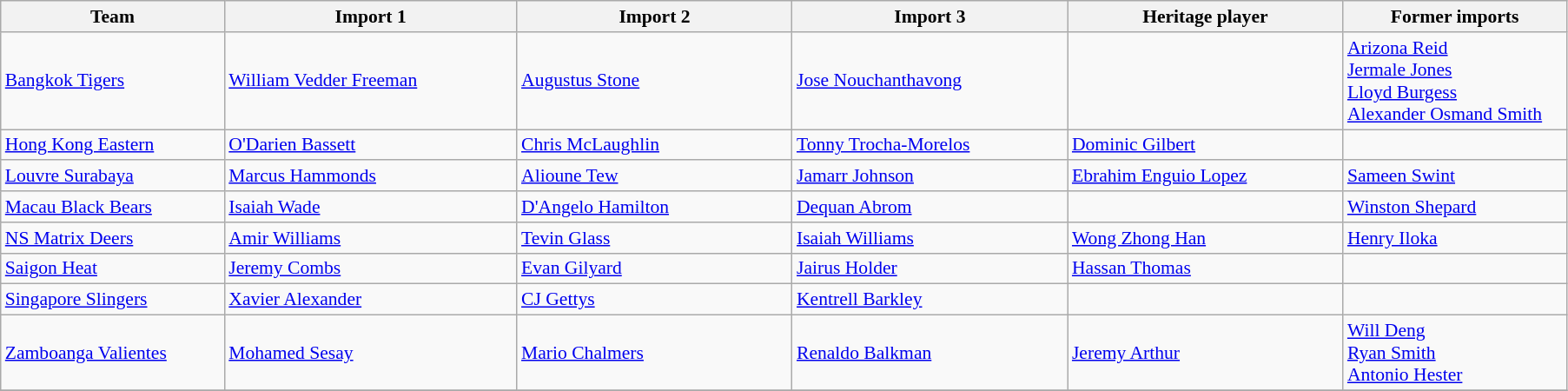<table class="wikitable" style="font-size:90%;">
<tr>
<th style="width:13%">Team</th>
<th style="width:17%">Import 1</th>
<th style="width:16%">Import 2</th>
<th style="width:16%">Import 3</th>
<th style="width:16%">Heritage player</th>
<th style="width:13%">Former imports</th>
</tr>
<tr>
<td> <a href='#'>Bangkok Tigers</a></td>
<td> <a href='#'>William Vedder Freeman</a></td>
<td> <a href='#'>Augustus Stone</a></td>
<td> <a href='#'>Jose Nouchanthavong</a></td>
<td></td>
<td> <a href='#'>Arizona Reid</a> <br>  <a href='#'>Jermale Jones</a> <br>  <a href='#'>Lloyd Burgess</a> <br>  <a href='#'>Alexander Osmand Smith</a></td>
</tr>
<tr>
<td> <a href='#'>Hong Kong Eastern</a></td>
<td> <a href='#'>O'Darien Bassett</a></td>
<td> <a href='#'>Chris McLaughlin</a></td>
<td> <a href='#'>Tonny Trocha-Morelos</a></td>
<td>  <a href='#'>Dominic Gilbert</a></td>
<td></td>
</tr>
<tr>
<td> <a href='#'>Louvre Surabaya</a></td>
<td> <a href='#'>Marcus Hammonds</a></td>
<td> <a href='#'>Alioune Tew</a></td>
<td>  <a href='#'>Jamarr Johnson</a></td>
<td>  <a href='#'>Ebrahim Enguio Lopez</a></td>
<td> <a href='#'>Sameen Swint</a></td>
</tr>
<tr>
<td> <a href='#'>Macau Black Bears</a></td>
<td> <a href='#'>Isaiah Wade</a></td>
<td> <a href='#'>D'Angelo Hamilton</a></td>
<td> <a href='#'>Dequan Abrom</a></td>
<td></td>
<td> <a href='#'>Winston Shepard</a></td>
</tr>
<tr>
<td> <a href='#'>NS Matrix Deers</a></td>
<td> <a href='#'>Amir Williams</a></td>
<td> <a href='#'>Tevin Glass</a></td>
<td> <a href='#'>Isaiah Williams</a></td>
<td>  <a href='#'>Wong Zhong Han</a></td>
<td> <a href='#'>Henry Iloka</a></td>
</tr>
<tr>
<td> <a href='#'>Saigon Heat</a></td>
<td> <a href='#'>Jeremy Combs</a></td>
<td> <a href='#'>Evan Gilyard</a></td>
<td> <a href='#'>Jairus Holder</a></td>
<td>  <a href='#'>Hassan Thomas</a></td>
<td></td>
</tr>
<tr>
<td> <a href='#'>Singapore Slingers</a></td>
<td> <a href='#'>Xavier Alexander</a></td>
<td> <a href='#'>CJ Gettys</a></td>
<td> <a href='#'>Kentrell Barkley</a></td>
<td></td>
<td></td>
</tr>
<tr>
<td> <a href='#'>Zamboanga Valientes</a></td>
<td> <a href='#'>Mohamed Sesay</a></td>
<td> <a href='#'>Mario Chalmers</a></td>
<td> <a href='#'>Renaldo Balkman</a></td>
<td>  <a href='#'>Jeremy Arthur</a></td>
<td> <a href='#'>Will Deng</a> <br>  <a href='#'>Ryan Smith</a> <br>  <a href='#'>Antonio Hester</a></td>
</tr>
<tr>
</tr>
</table>
